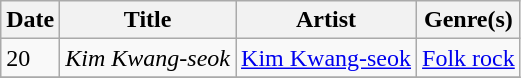<table class="wikitable" style="text-align: left;">
<tr>
<th>Date</th>
<th>Title</th>
<th>Artist</th>
<th>Genre(s)</th>
</tr>
<tr>
<td>20</td>
<td><em>Kim Kwang-seok</em></td>
<td><a href='#'>Kim Kwang-seok</a></td>
<td><a href='#'>Folk rock</a></td>
</tr>
<tr>
</tr>
</table>
